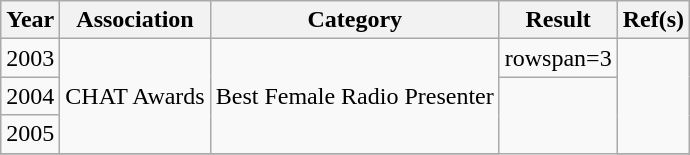<table class="wikitable sortable">
<tr>
<th>Year</th>
<th>Association</th>
<th>Category</th>
<th>Result</th>
<th>Ref(s)</th>
</tr>
<tr>
<td>2003</td>
<td rowspan=3>CHAT Awards</td>
<td rowspan=3>Best Female Radio Presenter</td>
<td>rowspan=3 </td>
<td rowspan=3></td>
</tr>
<tr>
<td>2004</td>
</tr>
<tr>
<td>2005</td>
</tr>
<tr>
</tr>
</table>
